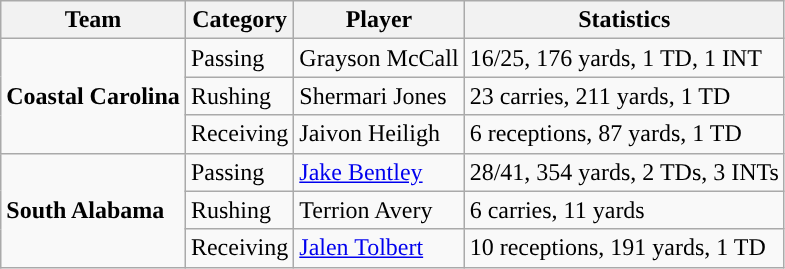<table class="wikitable" style="float: left;">
<tr>
<th>Team</th>
<th>Category</th>
<th>Player</th>
<th>Statistics</th>
</tr>
<tr>
<td rowspan=3><strong>Coastal Carolina</strong></td>
<td>Passing</td>
<td>Grayson McCall</td>
<td>16/25, 176 yards, 1 TD, 1 INT</td>
</tr>
<tr>
<td>Rushing</td>
<td>Shermari Jones</td>
<td>23 carries, 211 yards, 1 TD</td>
</tr>
<tr>
<td>Receiving</td>
<td>Jaivon Heiligh</td>
<td>6 receptions, 87 yards, 1 TD</td>
</tr>
<tr>
<td rowspan=3><strong>South Alabama</strong></td>
<td>Passing</td>
<td><a href='#'>Jake Bentley</a></td>
<td>28/41, 354 yards, 2 TDs, 3 INTs</td>
</tr>
<tr>
<td>Rushing</td>
<td>Terrion Avery</td>
<td>6 carries, 11 yards</td>
</tr>
<tr>
<td>Receiving</td>
<td><a href='#'>Jalen Tolbert</a></td>
<td>10 receptions, 191 yards, 1 TD</td>
</tr>
</table>
